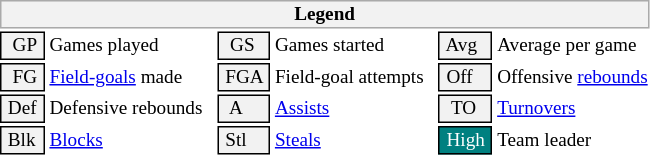<table class="toccolours" style="font-size: 80%; white-space: nowrap;">
<tr>
<th colspan="6" style="background-color: #F2F2F2; border: 1px solid #AAAAAA;">Legend</th>
</tr>
<tr>
<td style="background-color: #F2F2F2; border: 1px solid black;">  GP </td>
<td>Games played</td>
<td style="background-color: #F2F2F2; border: 1px solid black">  GS </td>
<td>Games started</td>
<td style="background-color: #F2F2F2; border: 1px solid black"> Avg </td>
<td>Average per game</td>
</tr>
<tr>
<td style="background-color: #F2F2F2; border: 1px solid black">  FG </td>
<td style="padding-right: 8px"><a href='#'>Field-goals</a> made</td>
<td style="background-color: #F2F2F2; border: 1px solid black"> FGA </td>
<td style="padding-right: 8px">Field-goal attempts</td>
<td style="background-color: #F2F2F2; border: 1px solid black;"> Off </td>
<td>Offensive <a href='#'>rebounds</a></td>
</tr>
<tr>
<td style="background-color: #F2F2F2; border: 1px solid black;"> Def </td>
<td style="padding-right: 8px">Defensive rebounds</td>
<td style="background-color: #F2F2F2; border: 1px solid black">  A </td>
<td style="padding-right: 8px"><a href='#'>Assists</a></td>
<td style="background-color: #F2F2F2; border: 1px solid black">  TO</td>
<td><a href='#'>Turnovers</a></td>
</tr>
<tr>
<td style="background-color: #F2F2F2; border: 1px solid black;"> Blk </td>
<td><a href='#'>Blocks</a></td>
<td style="background-color: #F2F2F2; border: 1px solid black"> Stl </td>
<td><a href='#'>Steals</a></td>
<td style="background:#008080; color:#ffffff; border: 1px solid black"> High </td>
<td>Team leader</td>
</tr>
<tr>
</tr>
</table>
